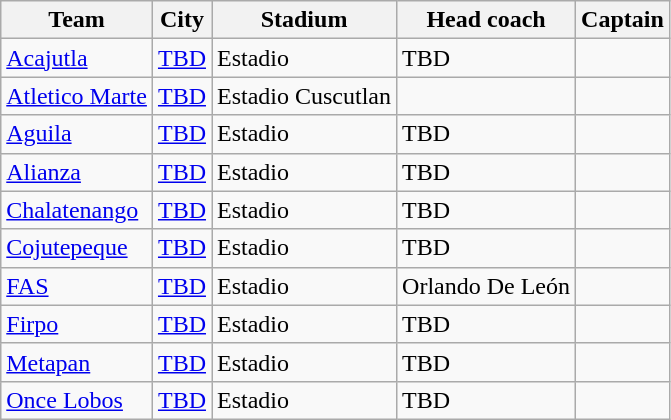<table class="wikitable">
<tr>
<th>Team</th>
<th>City</th>
<th>Stadium</th>
<th>Head coach</th>
<th>Captain</th>
</tr>
<tr>
<td><a href='#'>Acajutla</a></td>
<td><a href='#'>TBD</a></td>
<td>Estadio</td>
<td> TBD</td>
<td></td>
</tr>
<tr>
<td><a href='#'>Atletico Marte</a></td>
<td><a href='#'>TBD</a></td>
<td>Estadio Cuscutlan</td>
<td></td>
<td></td>
</tr>
<tr>
<td><a href='#'>Aguila</a></td>
<td><a href='#'>TBD</a></td>
<td>Estadio</td>
<td> TBD</td>
<td></td>
</tr>
<tr>
<td><a href='#'>Alianza</a></td>
<td><a href='#'>TBD</a></td>
<td>Estadio</td>
<td> TBD</td>
<td></td>
</tr>
<tr>
<td><a href='#'>Chalatenango</a></td>
<td><a href='#'>TBD</a></td>
<td>Estadio</td>
<td> TBD</td>
<td></td>
</tr>
<tr>
<td><a href='#'>Cojutepeque</a></td>
<td><a href='#'>TBD</a></td>
<td>Estadio</td>
<td> TBD</td>
<td></td>
</tr>
<tr>
<td><a href='#'>FAS</a></td>
<td><a href='#'>TBD</a></td>
<td>Estadio</td>
<td> Orlando De León</td>
<td></td>
</tr>
<tr>
<td><a href='#'>Firpo</a></td>
<td><a href='#'>TBD</a></td>
<td>Estadio</td>
<td> TBD</td>
<td></td>
</tr>
<tr>
<td><a href='#'>Metapan</a></td>
<td><a href='#'>TBD</a></td>
<td>Estadio</td>
<td> TBD</td>
<td></td>
</tr>
<tr>
<td><a href='#'>Once Lobos</a></td>
<td><a href='#'>TBD</a></td>
<td>Estadio</td>
<td> TBD</td>
<td></td>
</tr>
</table>
